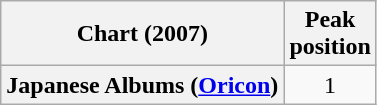<table class="wikitable sortable plainrowheaders" style="text-align:center">
<tr>
<th scope="col">Chart (2007)</th>
<th scope="col">Peak<br>position</th>
</tr>
<tr>
<th scope="row">Japanese Albums (<a href='#'>Oricon</a>)</th>
<td>1</td>
</tr>
</table>
